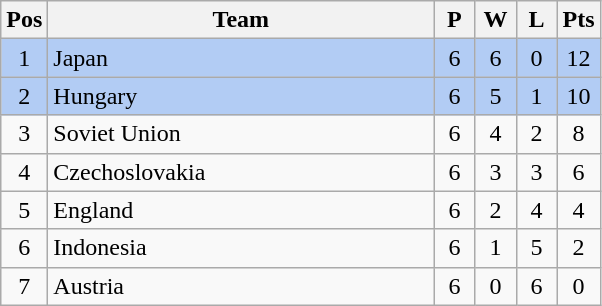<table class="wikitable" style="font-size: 100%">
<tr>
<th width=15>Pos</th>
<th width=250>Team</th>
<th width=20>P</th>
<th width=20>W</th>
<th width=20>L</th>
<th width=20>Pts</th>
</tr>
<tr align=center style="background: #b2ccf4;">
<td>1</td>
<td align="left"> Japan</td>
<td>6</td>
<td>6</td>
<td>0</td>
<td>12</td>
</tr>
<tr align=center style="background: #b2ccf4;">
<td>2</td>
<td align="left"> Hungary</td>
<td>6</td>
<td>5</td>
<td>1</td>
<td>10</td>
</tr>
<tr align=center>
<td>3</td>
<td align="left"> Soviet Union</td>
<td>6</td>
<td>4</td>
<td>2</td>
<td>8</td>
</tr>
<tr align=center>
<td>4</td>
<td align="left"> Czechoslovakia</td>
<td>6</td>
<td>3</td>
<td>3</td>
<td>6</td>
</tr>
<tr align=center>
<td>5</td>
<td align="left"> England</td>
<td>6</td>
<td>2</td>
<td>4</td>
<td>4</td>
</tr>
<tr align=center>
<td>6</td>
<td align="left"> Indonesia</td>
<td>6</td>
<td>1</td>
<td>5</td>
<td>2</td>
</tr>
<tr align=center>
<td>7</td>
<td align="left"> Austria</td>
<td>6</td>
<td>0</td>
<td>6</td>
<td>0</td>
</tr>
</table>
